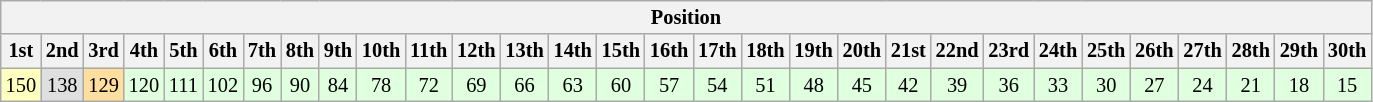<table class="wikitable" style="font-size:85%; text-align:center">
<tr>
<th colspan="36">Position</th>
</tr>
<tr>
<th>1st</th>
<th>2nd</th>
<th>3rd</th>
<th>4th</th>
<th>5th</th>
<th>6th</th>
<th>7th</th>
<th>8th</th>
<th>9th</th>
<th>10th</th>
<th>11th</th>
<th>12th</th>
<th>13th</th>
<th>14th</th>
<th>15th</th>
<th>16th</th>
<th>17th</th>
<th>18th</th>
<th>19th</th>
<th>20th</th>
<th>21st</th>
<th>22nd</th>
<th>23rd</th>
<th>24th</th>
<th>25th</th>
<th>26th</th>
<th>27th</th>
<th>28th</th>
<th>29th</th>
<th>30th</th>
</tr>
<tr style="background: #dfffdf">
<td style="background: #ffffbf">150</td>
<td style="background: #dfdfdf">138</td>
<td style="background: #ffdf9f">129</td>
<td>120</td>
<td>111</td>
<td>102</td>
<td>96</td>
<td>90</td>
<td>84</td>
<td>78</td>
<td>72</td>
<td>69</td>
<td>66</td>
<td>63</td>
<td>60</td>
<td>57</td>
<td>54</td>
<td>51</td>
<td>48</td>
<td>45</td>
<td>42</td>
<td>39</td>
<td>36</td>
<td>33</td>
<td>30</td>
<td>27</td>
<td>24</td>
<td>21</td>
<td>18</td>
<td>15</td>
</tr>
</table>
